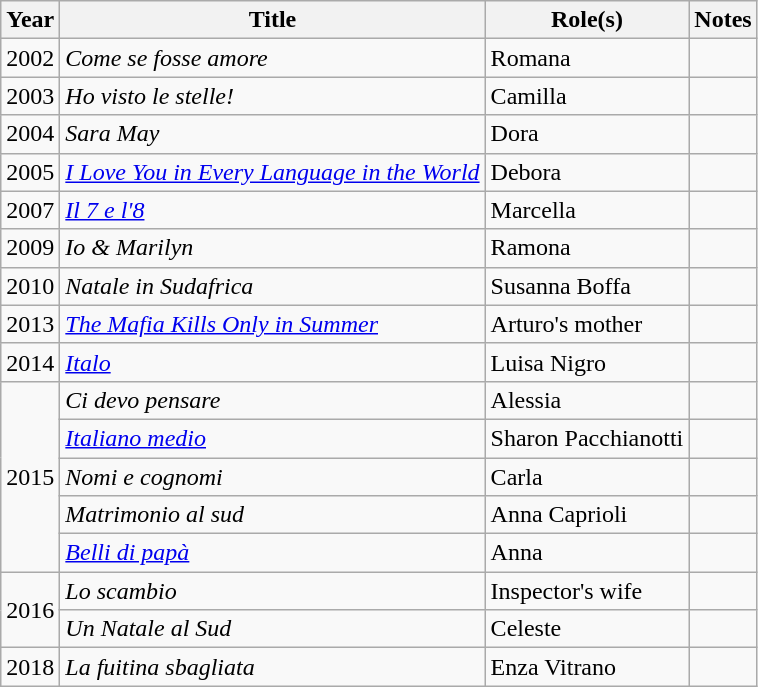<table class="wikitable plainrowheaders sortable">
<tr>
<th scope="col">Year</th>
<th scope="col">Title</th>
<th scope="col">Role(s)</th>
<th scope="col" class="unsortable">Notes</th>
</tr>
<tr>
<td>2002</td>
<td><em>Come se fosse amore</em></td>
<td>Romana</td>
<td></td>
</tr>
<tr>
<td>2003</td>
<td><em>Ho visto le stelle!</em></td>
<td>Camilla</td>
<td></td>
</tr>
<tr>
<td>2004</td>
<td><em>Sara May</em></td>
<td>Dora</td>
<td></td>
</tr>
<tr>
<td>2005</td>
<td><em><a href='#'>I Love You in Every Language in the World</a></em></td>
<td>Debora</td>
<td></td>
</tr>
<tr>
<td>2007</td>
<td><em><a href='#'>Il 7 e l'8</a></em></td>
<td>Marcella</td>
<td></td>
</tr>
<tr>
<td>2009</td>
<td><em>Io & Marilyn</em></td>
<td>Ramona</td>
<td></td>
</tr>
<tr>
<td>2010</td>
<td><em>Natale in Sudafrica</em></td>
<td>Susanna Boffa</td>
<td></td>
</tr>
<tr>
<td>2013</td>
<td><em><a href='#'>The Mafia Kills Only in Summer</a></em></td>
<td>Arturo's mother</td>
<td></td>
</tr>
<tr>
<td>2014</td>
<td><em><a href='#'>Italo</a></em></td>
<td>Luisa Nigro</td>
<td></td>
</tr>
<tr>
<td rowspan="5">2015</td>
<td><em>Ci devo pensare</em></td>
<td>Alessia</td>
<td></td>
</tr>
<tr>
<td><em><a href='#'>Italiano medio</a></em></td>
<td>Sharon Pacchianotti</td>
<td></td>
</tr>
<tr>
<td><em>Nomi e cognomi</em></td>
<td>Carla</td>
<td></td>
</tr>
<tr>
<td><em>Matrimonio al sud</em></td>
<td>Anna Caprioli</td>
<td></td>
</tr>
<tr>
<td><em><a href='#'>Belli di papà</a></em></td>
<td>Anna</td>
<td></td>
</tr>
<tr>
<td rowspan="2">2016</td>
<td><em>Lo scambio</em></td>
<td>Inspector's wife</td>
<td></td>
</tr>
<tr>
<td><em>Un Natale al Sud</em></td>
<td>Celeste</td>
<td></td>
</tr>
<tr>
<td>2018</td>
<td><em>La fuitina sbagliata</em></td>
<td>Enza Vitrano</td>
<td></td>
</tr>
</table>
